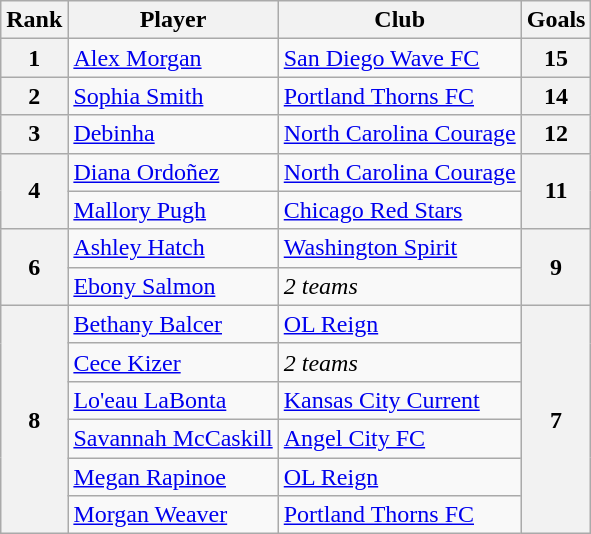<table class="wikitable" style="text-align: left;">
<tr>
<th>Rank</th>
<th>Player</th>
<th>Club</th>
<th>Goals</th>
</tr>
<tr>
<th>1</th>
<td> <a href='#'>Alex Morgan</a></td>
<td><a href='#'>San Diego Wave FC</a></td>
<th>15</th>
</tr>
<tr>
<th>2</th>
<td> <a href='#'>Sophia Smith</a></td>
<td><a href='#'>Portland Thorns FC</a></td>
<th>14</th>
</tr>
<tr>
<th>3</th>
<td> <a href='#'>Debinha</a></td>
<td><a href='#'>North Carolina Courage</a></td>
<th>12</th>
</tr>
<tr>
<th rowspan=2>4</th>
<td> <a href='#'>Diana Ordoñez</a></td>
<td><a href='#'>North Carolina Courage</a></td>
<th rowspan=2>11</th>
</tr>
<tr>
<td> <a href='#'>Mallory Pugh</a></td>
<td><a href='#'>Chicago Red Stars</a></td>
</tr>
<tr>
<th rowspan=2>6</th>
<td> <a href='#'>Ashley Hatch</a></td>
<td><a href='#'>Washington Spirit</a></td>
<th rowspan=2>9</th>
</tr>
<tr>
<td> <a href='#'>Ebony Salmon</a></td>
<td><em>2 teams</em></td>
</tr>
<tr>
<th rowspan=6>8</th>
<td> <a href='#'>Bethany Balcer</a></td>
<td><a href='#'>OL Reign</a></td>
<th rowspan=6>7</th>
</tr>
<tr>
<td> <a href='#'>Cece Kizer</a></td>
<td><em>2 teams</em></td>
</tr>
<tr>
<td> <a href='#'>Lo'eau LaBonta</a></td>
<td><a href='#'>Kansas City Current</a></td>
</tr>
<tr>
<td> <a href='#'>Savannah McCaskill</a></td>
<td><a href='#'>Angel City FC</a></td>
</tr>
<tr>
<td> <a href='#'>Megan Rapinoe</a></td>
<td><a href='#'>OL Reign</a></td>
</tr>
<tr>
<td> <a href='#'>Morgan Weaver</a></td>
<td><a href='#'>Portland Thorns FC</a></td>
</tr>
</table>
